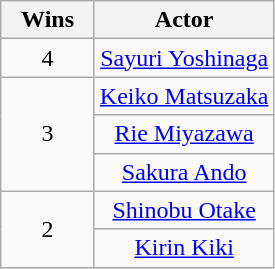<table class="wikitable" style="text-align:center;">
<tr>
<th scope="col" width="55" align="center">Wins</th>
<th scope="col" align="center">Actor</th>
</tr>
<tr>
<td>4</td>
<td><a href='#'>Sayuri Yoshinaga</a></td>
</tr>
<tr>
<td rowspan=3>3</td>
<td><a href='#'>Keiko Matsuzaka</a></td>
</tr>
<tr>
<td><a href='#'>Rie Miyazawa</a></td>
</tr>
<tr>
<td><a href='#'>Sakura Ando</a></td>
</tr>
<tr>
<td rowspan=2>2</td>
<td><a href='#'>Shinobu Otake</a></td>
</tr>
<tr>
<td><a href='#'>Kirin Kiki</a></td>
</tr>
</table>
